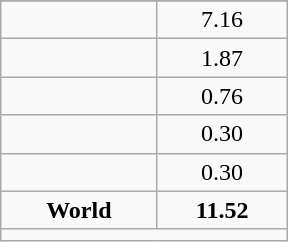<table class="wikitable" style="float:right; width:12em; text-align:center;">
<tr>
</tr>
<tr>
<td></td>
<td>7.16</td>
</tr>
<tr>
<td></td>
<td>1.87</td>
</tr>
<tr>
<td></td>
<td>0.76</td>
</tr>
<tr>
<td></td>
<td>0.30</td>
</tr>
<tr>
<td></td>
<td>0.30</td>
</tr>
<tr>
<td><strong>World</strong></td>
<td><strong>11.52</strong></td>
</tr>
<tr>
<td colspan="2"></td>
</tr>
</table>
